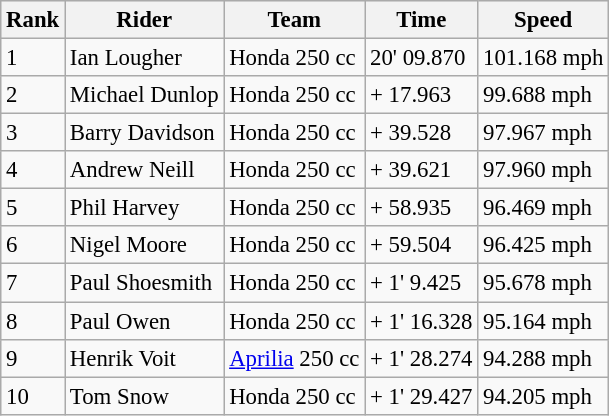<table class="wikitable" style="font-size: 95%;">
<tr style="background:#efefef;">
<th>Rank</th>
<th>Rider</th>
<th>Team</th>
<th>Time</th>
<th>Speed</th>
</tr>
<tr>
<td>1</td>
<td> Ian Lougher</td>
<td>Honda 250 cc</td>
<td>20' 09.870</td>
<td>101.168 mph</td>
</tr>
<tr>
<td>2</td>
<td> Michael Dunlop</td>
<td>Honda 250 cc</td>
<td>+ 17.963</td>
<td>99.688 mph</td>
</tr>
<tr>
<td>3</td>
<td> Barry Davidson</td>
<td>Honda 250 cc</td>
<td>+ 39.528</td>
<td>97.967 mph</td>
</tr>
<tr>
<td>4</td>
<td> Andrew Neill</td>
<td>Honda 250 cc</td>
<td>+ 39.621</td>
<td>97.960 mph</td>
</tr>
<tr>
<td>5</td>
<td> Phil Harvey</td>
<td>Honda 250 cc</td>
<td>+ 58.935</td>
<td>96.469 mph</td>
</tr>
<tr>
<td>6</td>
<td> Nigel Moore</td>
<td>Honda 250 cc</td>
<td>+ 59.504</td>
<td>96.425 mph</td>
</tr>
<tr>
<td>7</td>
<td> Paul Shoesmith</td>
<td>Honda 250 cc</td>
<td>+ 1' 9.425</td>
<td>95.678 mph</td>
</tr>
<tr>
<td>8</td>
<td> Paul Owen</td>
<td>Honda 250 cc</td>
<td>+ 1' 16.328</td>
<td>95.164 mph</td>
</tr>
<tr>
<td>9</td>
<td> Henrik Voit</td>
<td><a href='#'>Aprilia</a> 250 cc</td>
<td>+ 1' 28.274</td>
<td>94.288 mph</td>
</tr>
<tr>
<td>10</td>
<td> Tom Snow</td>
<td>Honda 250 cc</td>
<td>+ 1' 29.427</td>
<td>94.205 mph</td>
</tr>
</table>
